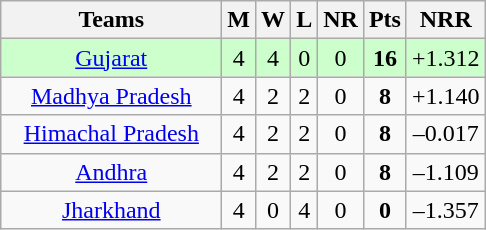<table class="wikitable" style="text-align: center;">
<tr>
<th style="width:140px">Teams</th>
<th>M</th>
<th>W</th>
<th>L</th>
<th>NR</th>
<th>Pts</th>
<th>NRR</th>
</tr>
<tr bgcolor=#ccffcc>
<td><a href='#'>Gujarat</a></td>
<td>4</td>
<td>4</td>
<td>0</td>
<td>0</td>
<td><strong>16</strong></td>
<td>+1.312</td>
</tr>
<tr>
<td><a href='#'>Madhya Pradesh</a></td>
<td>4</td>
<td>2</td>
<td>2</td>
<td>0</td>
<td><strong>8</strong></td>
<td>+1.140</td>
</tr>
<tr>
<td><a href='#'>Himachal Pradesh</a></td>
<td>4</td>
<td>2</td>
<td>2</td>
<td>0</td>
<td><strong>8</strong></td>
<td>–0.017</td>
</tr>
<tr>
<td><a href='#'>Andhra</a></td>
<td>4</td>
<td>2</td>
<td>2</td>
<td>0</td>
<td><strong>8</strong></td>
<td>–1.109</td>
</tr>
<tr>
<td><a href='#'>Jharkhand</a></td>
<td>4</td>
<td>0</td>
<td>4</td>
<td>0</td>
<td><strong>0</strong></td>
<td>–1.357</td>
</tr>
</table>
